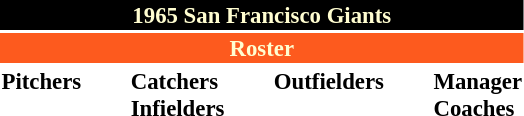<table class="toccolours" style="font-size: 95%;">
<tr>
<th colspan="10" style="background-color: black; color: #FFFDD0; text-align: center;">1965 San Francisco Giants</th>
</tr>
<tr>
<td colspan="10" style="background-color: #fd5a1e; color: #FFFDD0; text-align: center;"><strong>Roster</strong></td>
</tr>
<tr>
<td valign="top"><strong>Pitchers</strong><br>













</td>
<td width="25px"></td>
<td valign="top"><strong>Catchers</strong><br>





<strong>Infielders</strong>










</td>
<td width="25px"></td>
<td valign="top"><strong>Outfielders</strong><br>






</td>
<td width="25px"></td>
<td valign="top"><strong>Manager</strong><br>
<strong>Coaches</strong>


</td>
</tr>
<tr>
</tr>
</table>
